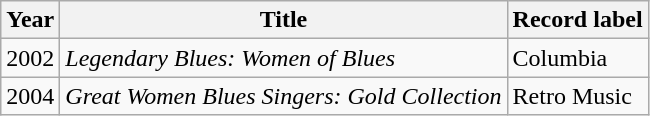<table class="wikitable sortable">
<tr>
<th>Year</th>
<th>Title</th>
<th>Record label</th>
</tr>
<tr>
<td>2002</td>
<td><em>Legendary Blues: Women of Blues</em></td>
<td style="text-align:left;">Columbia</td>
</tr>
<tr>
<td>2004</td>
<td><em>Great Women Blues Singers: Gold Collection</em></td>
<td style="text-align:left;">Retro Music</td>
</tr>
</table>
